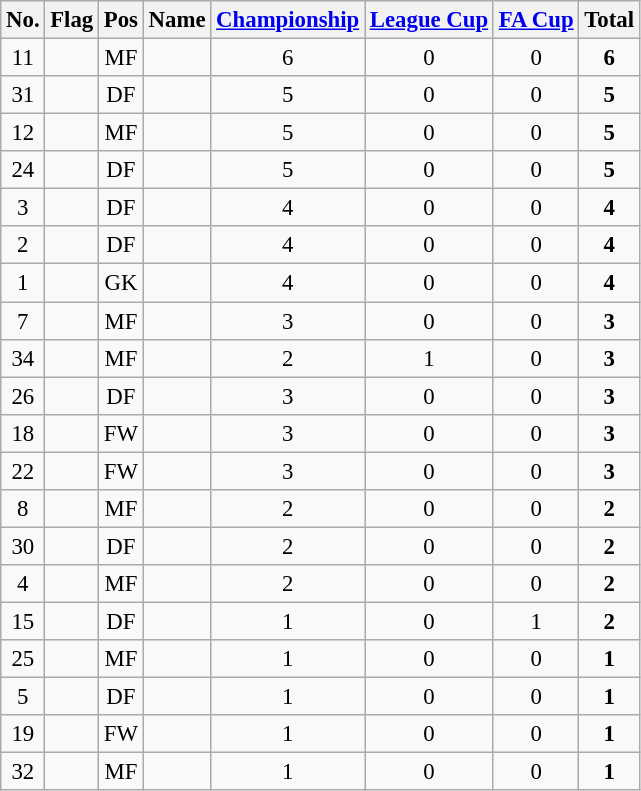<table class="wikitable sortable" style="text-align:center; font-size:95%;">
<tr>
<th>No.</th>
<th>Flag</th>
<th>Pos</th>
<th>Name</th>
<th><a href='#'>Championship</a></th>
<th><a href='#'>League Cup</a></th>
<th><a href='#'>FA Cup</a></th>
<th>Total</th>
</tr>
<tr>
<td>11</td>
<td></td>
<td>MF</td>
<td></td>
<td>6</td>
<td>0</td>
<td>0</td>
<td> <strong>6</strong></td>
</tr>
<tr>
<td>31</td>
<td></td>
<td>DF</td>
<td></td>
<td>5</td>
<td>0</td>
<td>0</td>
<td> <strong>5</strong></td>
</tr>
<tr>
<td>12</td>
<td></td>
<td>MF</td>
<td></td>
<td>5</td>
<td>0</td>
<td>0</td>
<td> <strong>5</strong></td>
</tr>
<tr>
<td>24</td>
<td></td>
<td>DF</td>
<td></td>
<td>5</td>
<td>0</td>
<td>0</td>
<td> <strong>5</strong></td>
</tr>
<tr>
<td>3</td>
<td></td>
<td>DF</td>
<td></td>
<td>4</td>
<td>0</td>
<td>0</td>
<td> <strong>4</strong></td>
</tr>
<tr>
<td>2</td>
<td></td>
<td>DF</td>
<td></td>
<td>4</td>
<td>0</td>
<td>0</td>
<td> <strong>4</strong></td>
</tr>
<tr>
<td>1</td>
<td></td>
<td>GK</td>
<td></td>
<td>4</td>
<td>0</td>
<td>0</td>
<td> <strong>4</strong></td>
</tr>
<tr>
<td>7</td>
<td></td>
<td>MF</td>
<td></td>
<td>3</td>
<td>0</td>
<td>0</td>
<td> <strong>3</strong></td>
</tr>
<tr>
<td>34</td>
<td></td>
<td>MF</td>
<td></td>
<td>2</td>
<td>1</td>
<td>0</td>
<td> <strong>3</strong></td>
</tr>
<tr>
<td>26</td>
<td></td>
<td>DF</td>
<td></td>
<td>3</td>
<td>0</td>
<td>0</td>
<td> <strong>3</strong></td>
</tr>
<tr>
<td>18</td>
<td></td>
<td>FW</td>
<td></td>
<td>3</td>
<td>0</td>
<td>0</td>
<td> <strong>3</strong></td>
</tr>
<tr>
<td>22</td>
<td></td>
<td>FW</td>
<td></td>
<td>3</td>
<td>0</td>
<td>0</td>
<td> <strong>3</strong></td>
</tr>
<tr>
<td>8</td>
<td></td>
<td>MF</td>
<td></td>
<td>2</td>
<td>0</td>
<td>0</td>
<td> <strong>2</strong></td>
</tr>
<tr>
<td>30</td>
<td></td>
<td>DF</td>
<td></td>
<td>2</td>
<td>0</td>
<td>0</td>
<td> <strong>2</strong></td>
</tr>
<tr>
<td>4</td>
<td></td>
<td>MF</td>
<td></td>
<td>2</td>
<td>0</td>
<td>0</td>
<td> <strong>2</strong></td>
</tr>
<tr>
<td>15</td>
<td></td>
<td>DF</td>
<td></td>
<td>1</td>
<td>0</td>
<td>1</td>
<td> <strong>2</strong></td>
</tr>
<tr>
<td>25</td>
<td></td>
<td>MF</td>
<td></td>
<td>1</td>
<td>0</td>
<td>0</td>
<td> <strong>1</strong></td>
</tr>
<tr>
<td>5</td>
<td></td>
<td>DF</td>
<td></td>
<td>1</td>
<td>0</td>
<td>0</td>
<td> <strong>1</strong></td>
</tr>
<tr>
<td>19</td>
<td></td>
<td>FW</td>
<td></td>
<td>1</td>
<td>0</td>
<td>0</td>
<td> <strong>1</strong></td>
</tr>
<tr>
<td>32</td>
<td></td>
<td>MF</td>
<td></td>
<td>1</td>
<td>0</td>
<td>0</td>
<td> <strong>1</strong></td>
</tr>
</table>
